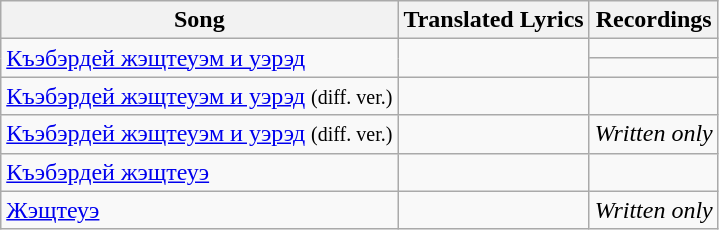<table class="wikitable">
<tr>
<th>Song</th>
<th>Translated Lyrics</th>
<th>Recordings</th>
</tr>
<tr>
<td rowspan="2"><a href='#'>Къэбэрдей жэщтеуэм и уэрэд</a></td>
<td rowspan="2"></td>
<td></td>
</tr>
<tr>
<td></td>
</tr>
<tr>
<td><a href='#'>Къэбэрдей жэщтеуэм и уэрэд</a> <small>(diff. ver.)</small></td>
<td></td>
<td></td>
</tr>
<tr>
<td><a href='#'>Къэбэрдей жэщтеуэм и уэрэд</a> <small>(diff. ver.)</small></td>
<td></td>
<td><em>Written only</em></td>
</tr>
<tr>
<td><a href='#'>Къэбэрдей жэщтеуэ</a></td>
<td></td>
<td></td>
</tr>
<tr>
<td><a href='#'>Жэщтеуэ</a></td>
<td></td>
<td><em>Written only</em></td>
</tr>
</table>
